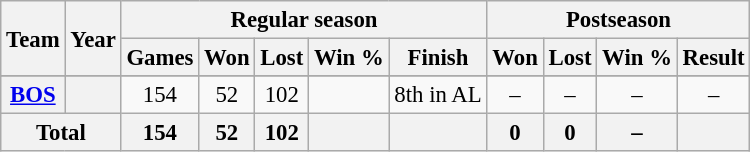<table class="wikitable" style="font-size: 95%; text-align:center;">
<tr>
<th rowspan="2">Team</th>
<th rowspan="2">Year</th>
<th colspan="5">Regular season</th>
<th colspan="4">Postseason</th>
</tr>
<tr>
<th>Games</th>
<th>Won</th>
<th>Lost</th>
<th>Win %</th>
<th>Finish</th>
<th>Won</th>
<th>Lost</th>
<th>Win %</th>
<th>Result</th>
</tr>
<tr>
</tr>
<tr>
<th><a href='#'>BOS</a></th>
<th></th>
<td>154</td>
<td>52</td>
<td>102</td>
<td></td>
<td>8th in AL</td>
<td>–</td>
<td>–</td>
<td>–</td>
<td>–</td>
</tr>
<tr>
<th colspan="2">Total</th>
<th>154</th>
<th>52</th>
<th>102</th>
<th></th>
<th></th>
<th>0</th>
<th>0</th>
<th>–</th>
<th></th>
</tr>
</table>
